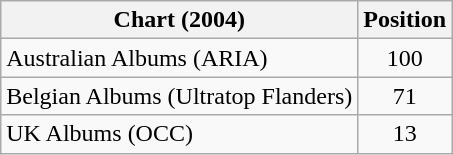<table class="wikitable sortable">
<tr>
<th>Chart (2004)</th>
<th>Position</th>
</tr>
<tr>
<td>Australian Albums (ARIA)</td>
<td align="center">100</td>
</tr>
<tr>
<td>Belgian Albums (Ultratop Flanders)</td>
<td align="center">71</td>
</tr>
<tr>
<td>UK Albums (OCC)</td>
<td align="center">13</td>
</tr>
</table>
